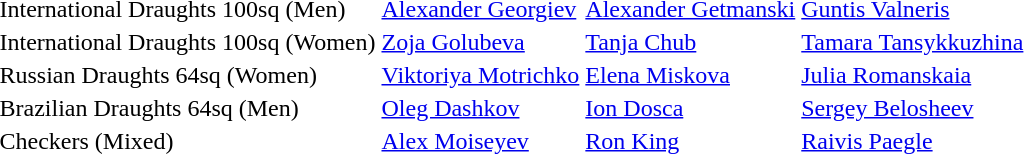<table>
<tr>
<td>International Draughts 100sq (Men)</td>
<td> <a href='#'>Alexander Georgiev</a></td>
<td> <a href='#'>Alexander Getmanski</a></td>
<td> <a href='#'>Guntis Valneris</a></td>
</tr>
<tr>
<td>International Draughts 100sq (Women)</td>
<td> <a href='#'>Zoja Golubeva</a></td>
<td> <a href='#'>Tanja Chub</a></td>
<td> <a href='#'>Tamara Tansykkuzhina</a></td>
</tr>
<tr>
<td>Russian Draughts 64sq (Women)</td>
<td> <a href='#'>Viktoriya Motrichko</a></td>
<td> <a href='#'>Elena Miskova</a></td>
<td> <a href='#'>Julia Romanskaia</a></td>
</tr>
<tr>
<td>Brazilian Draughts 64sq (Men)</td>
<td> <a href='#'>Oleg Dashkov</a></td>
<td> <a href='#'>Ion Dosca</a></td>
<td> <a href='#'>Sergey Belosheev</a></td>
</tr>
<tr>
<td>Checkers (Mixed)</td>
<td> <a href='#'>Alex Moiseyev</a></td>
<td> <a href='#'>Ron King</a></td>
<td> <a href='#'>Raivis Paegle</a></td>
</tr>
</table>
